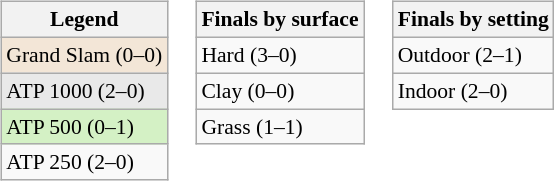<table>
<tr valign="top">
<td><br><table class="wikitable" style=font-size:90%>
<tr>
<th>Legend</th>
</tr>
<tr style=background:#f3e6d7>
<td>Grand Slam (0–0)</td>
</tr>
<tr style=background:#e9e9e9>
<td>ATP 1000 (2–0)</td>
</tr>
<tr style=background:#d4f1c5>
<td>ATP 500 (0–1)</td>
</tr>
<tr>
<td>ATP 250 (2–0)</td>
</tr>
</table>
</td>
<td><br><table class=wikitable style=font-size:90%>
<tr>
<th>Finals by surface</th>
</tr>
<tr>
<td>Hard (3–0)</td>
</tr>
<tr>
<td>Clay (0–0)</td>
</tr>
<tr>
<td>Grass (1–1)</td>
</tr>
</table>
</td>
<td><br><table class="wikitable" style=font-size:90%>
<tr>
<th>Finals by setting</th>
</tr>
<tr>
<td>Outdoor (2–1)</td>
</tr>
<tr>
<td>Indoor (2–0)</td>
</tr>
</table>
</td>
</tr>
</table>
